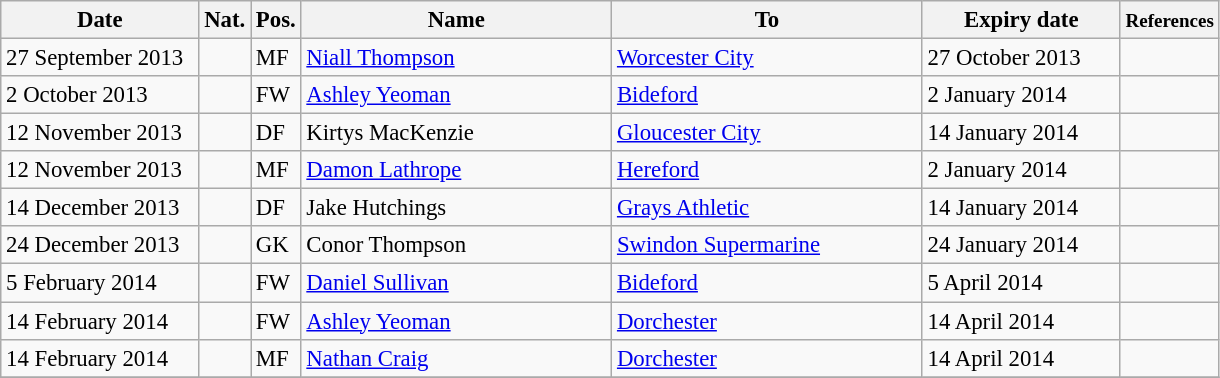<table class="wikitable" style="font-size: 95%; text-align: left;">
<tr>
<th width=125>Date</th>
<th>Nat.</th>
<th>Pos.</th>
<th width=200>Name</th>
<th width=200>To</th>
<th width=125>Expiry date</th>
<th><small>References</small></th>
</tr>
<tr>
<td>27 September 2013</td>
<td></td>
<td>MF</td>
<td><a href='#'>Niall Thompson</a></td>
<td><a href='#'>Worcester City</a></td>
<td>27 October 2013</td>
<td align="center"></td>
</tr>
<tr>
<td>2 October 2013</td>
<td></td>
<td>FW</td>
<td><a href='#'>Ashley Yeoman</a></td>
<td><a href='#'>Bideford</a></td>
<td>2 January 2014</td>
<td align="center"></td>
</tr>
<tr>
<td>12 November 2013</td>
<td></td>
<td>DF</td>
<td>Kirtys MacKenzie</td>
<td><a href='#'>Gloucester City</a></td>
<td>14 January 2014</td>
<td align="center"></td>
</tr>
<tr>
<td>12 November 2013</td>
<td></td>
<td>MF</td>
<td><a href='#'>Damon Lathrope</a></td>
<td><a href='#'>Hereford</a></td>
<td>2 January 2014</td>
<td align="center"></td>
</tr>
<tr>
<td>14 December 2013</td>
<td></td>
<td>DF</td>
<td>Jake Hutchings</td>
<td><a href='#'>Grays Athletic</a></td>
<td>14 January 2014</td>
<td align="center"></td>
</tr>
<tr>
<td>24 December 2013</td>
<td></td>
<td>GK</td>
<td>Conor Thompson</td>
<td><a href='#'>Swindon Supermarine</a></td>
<td>24 January 2014</td>
<td align="center"></td>
</tr>
<tr>
<td>5 February 2014</td>
<td></td>
<td>FW</td>
<td><a href='#'>Daniel Sullivan</a></td>
<td><a href='#'>Bideford</a></td>
<td>5 April 2014</td>
<td align="center"></td>
</tr>
<tr>
<td>14 February 2014</td>
<td></td>
<td>FW</td>
<td><a href='#'>Ashley Yeoman</a></td>
<td><a href='#'>Dorchester</a></td>
<td>14 April 2014</td>
<td align="center"></td>
</tr>
<tr>
<td>14 February 2014</td>
<td></td>
<td>MF</td>
<td><a href='#'>Nathan Craig</a></td>
<td><a href='#'>Dorchester</a></td>
<td>14 April 2014</td>
<td></td>
</tr>
<tr>
</tr>
</table>
